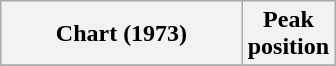<table class="wikitable plainrowheaders sortable">
<tr>
<th scope="col" style="width:9.6em;">Chart (1973)</th>
<th scope="col">Peak<br>position</th>
</tr>
<tr>
</tr>
</table>
